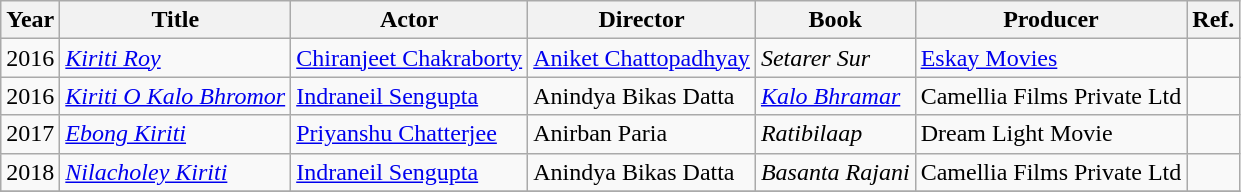<table class="wikitable sortable">
<tr>
<th>Year</th>
<th>Title</th>
<th>Actor</th>
<th>Director</th>
<th>Book</th>
<th>Producer</th>
<th>Ref.</th>
</tr>
<tr>
<td>2016</td>
<td><em><a href='#'>Kiriti Roy</a></em></td>
<td><a href='#'>Chiranjeet Chakraborty</a></td>
<td><a href='#'>Aniket Chattopadhyay</a></td>
<td><em>Setarer Sur</em></td>
<td><a href='#'>Eskay Movies</a></td>
<td></td>
</tr>
<tr>
<td>2016</td>
<td><em><a href='#'>Kiriti O Kalo Bhromor</a></em></td>
<td><a href='#'>Indraneil Sengupta</a></td>
<td>Anindya Bikas Datta</td>
<td><em><a href='#'>Kalo Bhramar</a></em></td>
<td>Camellia Films Private Ltd</td>
<td></td>
</tr>
<tr>
<td>2017</td>
<td><em><a href='#'>Ebong Kiriti</a></em></td>
<td><a href='#'>Priyanshu Chatterjee</a></td>
<td>Anirban Paria</td>
<td><em>Ratibilaap</em></td>
<td>Dream Light Movie</td>
<td></td>
</tr>
<tr>
<td>2018</td>
<td><em><a href='#'>Nilacholey Kiriti</a></em></td>
<td><a href='#'>Indraneil Sengupta</a></td>
<td>Anindya Bikas Datta</td>
<td><em>Basanta Rajani</em></td>
<td>Camellia Films Private Ltd</td>
<td></td>
</tr>
<tr>
</tr>
</table>
